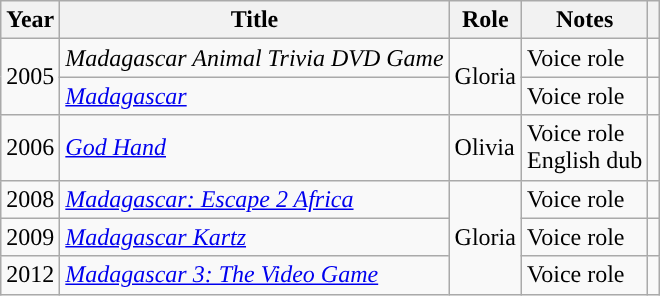<table class="wikitable sortable">
<tr>
<th scope="col">Year</th>
<th scope="col">Title</th>
<th scope="col">Role</th>
<th class="unsortable">Notes</th>
<th scope="col" class="unsortable"></th>
</tr>
<tr>
<td rowspan="2">2005</td>
<td><em>Madagascar Animal Trivia DVD Game</em></td>
<td rowspan="2">Gloria</td>
<td>Voice role</td>
<td></td>
</tr>
<tr>
<td><em><a href='#'>Madagascar</a></em></td>
<td>Voice role</td>
<td></td>
</tr>
<tr>
<td>2006</td>
<td><em><a href='#'>God Hand</a></em></td>
<td>Olivia</td>
<td>Voice role<br>English dub</td>
<td></td>
</tr>
<tr>
<td>2008</td>
<td><em><a href='#'>Madagascar: Escape 2 Africa</a></em></td>
<td rowspan="3">Gloria</td>
<td>Voice role</td>
<td></td>
</tr>
<tr>
<td>2009</td>
<td><em><a href='#'>Madagascar Kartz</a></em></td>
<td>Voice role</td>
<td></td>
</tr>
<tr>
<td>2012</td>
<td><em><a href='#'>Madagascar 3: The Video Game</a></em></td>
<td>Voice role</td>
<td></td>
</tr>
</table>
